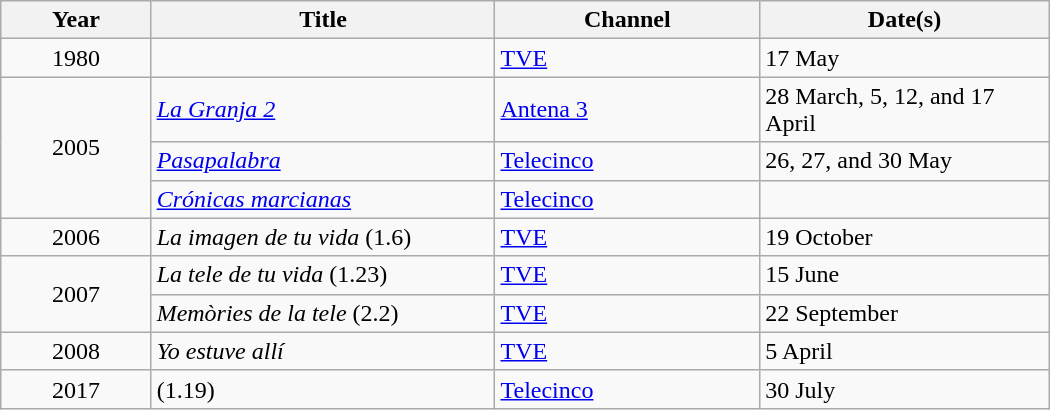<table class="wikitable col1cen col2cen center" style="width:700px">
<tr>
<th width="5">Year</th>
<th width="80">Title</th>
<th width="20">Channel</th>
<th width="20">Date(s)</th>
</tr>
<tr>
<td rowspan=1 align="center">1980</td>
<td><em></em></td>
<td><a href='#'>TVE</a></td>
<td>17 May</td>
</tr>
<tr>
<td rowspan=3 align="center">2005</td>
<td><em><a href='#'>La Granja 2</a></em></td>
<td><a href='#'>Antena 3</a></td>
<td>28 March, 5, 12, and 17 April</td>
</tr>
<tr>
<td><em><a href='#'>Pasapalabra</a></em></td>
<td><a href='#'>Telecinco</a></td>
<td>26, 27, and 30 May</td>
</tr>
<tr>
<td><em><a href='#'>Crónicas marcianas</a></em></td>
<td><a href='#'>Telecinco</a></td>
<td></td>
</tr>
<tr>
<td rowspan=1 align="center">2006</td>
<td><em>La imagen de tu vida</em> (1.6)</td>
<td><a href='#'>TVE</a></td>
<td>19 October</td>
</tr>
<tr>
<td rowspan=2 align="center">2007</td>
<td><em>La tele de tu vida</em> (1.23)</td>
<td><a href='#'>TVE</a></td>
<td>15 June</td>
</tr>
<tr>
<td><em>Memòries de la tele</em> (2.2)</td>
<td><a href='#'>TVE</a></td>
<td>22 September</td>
</tr>
<tr>
<td rowspan=1 align="center">2008</td>
<td><em>Yo estuve allí</em></td>
<td><a href='#'>TVE</a></td>
<td>5 April</td>
</tr>
<tr>
<td rowspan=1 align="center">2017</td>
<td><em></em> (1.19)</td>
<td><a href='#'>Telecinco</a></td>
<td>30 July</td>
</tr>
</table>
